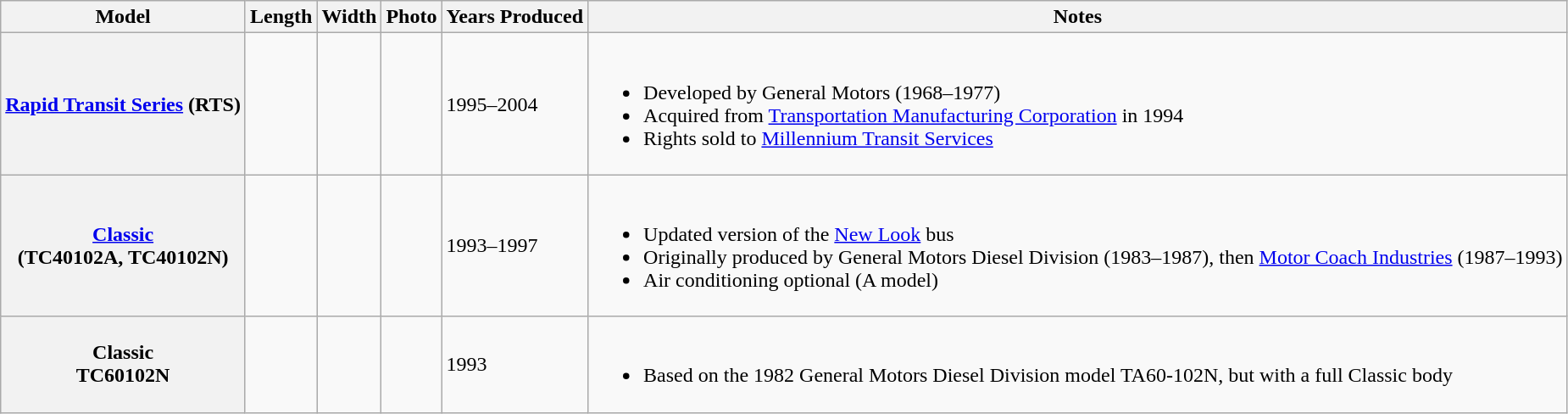<table class="wikitable">
<tr>
<th>Model</th>
<th>Length</th>
<th>Width</th>
<th>Photo</th>
<th>Years Produced</th>
<th>Notes</th>
</tr>
<tr>
<th><a href='#'>Rapid Transit Series</a> (RTS)</th>
<td></td>
<td></td>
<td></td>
<td>1995–2004</td>
<td><br><ul><li>Developed by General Motors (1968–1977)</li><li>Acquired from <a href='#'>Transportation Manufacturing Corporation</a> in 1994</li><li>Rights sold to <a href='#'>Millennium Transit Services</a></li></ul></td>
</tr>
<tr>
<th><a href='#'>Classic</a><br>(TC40102A, TC40102N)</th>
<td></td>
<td></td>
<td></td>
<td>1993–1997</td>
<td><br><ul><li>Updated version of the <a href='#'>New Look</a> bus</li><li>Originally produced by General Motors Diesel Division (1983–1987), then <a href='#'>Motor Coach Industries</a> (1987–1993)</li><li>Air conditioning optional (A model)</li></ul></td>
</tr>
<tr>
<th>Classic<br>TC60102N</th>
<td></td>
<td></td>
<td></td>
<td>1993</td>
<td><br><ul><li>Based on the 1982 General Motors Diesel Division model TA60-102N, but with a full Classic body</li></ul></td>
</tr>
</table>
